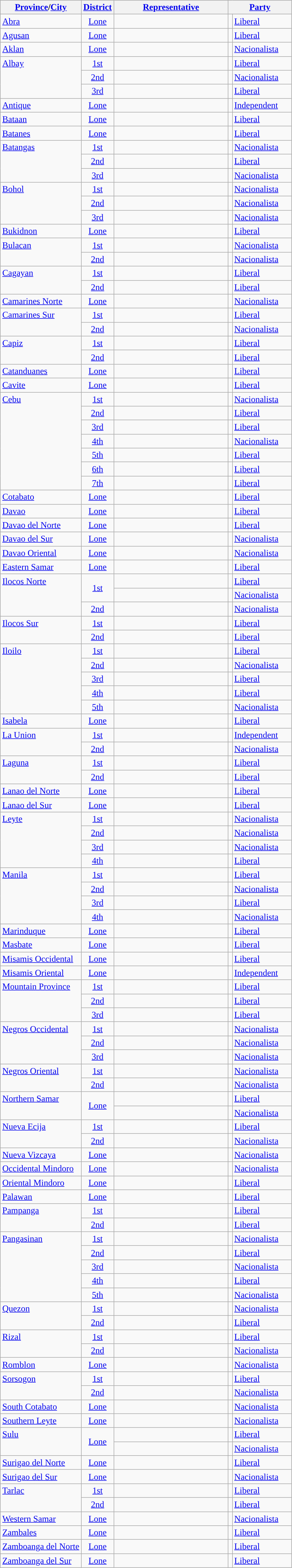<table class="wikitable sortable">
<tr>
<th><a href='#'>Province</a>/<a href='#'>City</a></th>
<th><a href='#'>District</a></th>
<th width="200px"><a href='#'>Representative</a></th>
<th colspan="2"><a href='#'>Party</a></th>
</tr>
<tr>
<td valign="top"><a href='#'>Abra</a></td>
<td align="center"><a href='#'>Lone</a></td>
<td></td>
<td></td>
<td width="100px"><a href='#'>Liberal</a></td>
</tr>
<tr>
<td valign="top"><a href='#'>Agusan</a></td>
<td align="center"><a href='#'>Lone</a></td>
<td></td>
<td></td>
<td><a href='#'>Liberal</a></td>
</tr>
<tr>
<td valign="top"><a href='#'>Aklan</a></td>
<td align="center"><a href='#'>Lone</a></td>
<td></td>
<td></td>
<td><a href='#'>Nacionalista</a></td>
</tr>
<tr>
<td rowspan="3" valign="top"><a href='#'>Albay</a></td>
<td align="center"><a href='#'>1st</a></td>
<td></td>
<td></td>
<td><a href='#'>Liberal</a></td>
</tr>
<tr>
<td align="center"><a href='#'>2nd</a></td>
<td></td>
<td></td>
<td><a href='#'>Nacionalista</a></td>
</tr>
<tr>
<td align="center"><a href='#'>3rd</a></td>
<td></td>
<td></td>
<td><a href='#'>Liberal</a></td>
</tr>
<tr>
<td><a href='#'>Antique</a></td>
<td align="center"><a href='#'>Lone</a></td>
<td></td>
<td></td>
<td><a href='#'>Independent</a></td>
</tr>
<tr>
<td valign="top"><a href='#'>Bataan</a></td>
<td align="center"><a href='#'>Lone</a></td>
<td></td>
<td></td>
<td><a href='#'>Liberal</a></td>
</tr>
<tr>
<td valign="top"><a href='#'>Batanes</a></td>
<td align="center"><a href='#'>Lone</a></td>
<td></td>
<td></td>
<td><a href='#'>Liberal</a></td>
</tr>
<tr>
<td rowspan="3" valign="top"><a href='#'>Batangas</a></td>
<td align="center"><a href='#'>1st</a></td>
<td></td>
<td></td>
<td><a href='#'>Nacionalista</a></td>
</tr>
<tr>
<td align="center"><a href='#'>2nd</a></td>
<td></td>
<td></td>
<td><a href='#'>Liberal</a></td>
</tr>
<tr>
<td align="center"><a href='#'>3rd</a></td>
<td></td>
<td></td>
<td><a href='#'>Nacionalista</a></td>
</tr>
<tr>
<td rowspan="3" valign="top"><a href='#'>Bohol</a></td>
<td align="center"><a href='#'>1st</a></td>
<td></td>
<td></td>
<td><a href='#'>Nacionalista</a></td>
</tr>
<tr>
<td align="center"><a href='#'>2nd</a></td>
<td></td>
<td></td>
<td><a href='#'>Nacionalista</a></td>
</tr>
<tr>
<td align="center"><a href='#'>3rd</a></td>
<td></td>
<td></td>
<td><a href='#'>Nacionalista</a></td>
</tr>
<tr>
<td valign="top"><a href='#'>Bukidnon</a></td>
<td align="center"><a href='#'>Lone</a></td>
<td></td>
<td></td>
<td><a href='#'>Liberal</a></td>
</tr>
<tr>
<td rowspan="2" valign="top"><a href='#'>Bulacan</a></td>
<td align="center"><a href='#'>1st</a></td>
<td></td>
<td></td>
<td><a href='#'>Nacionalista</a></td>
</tr>
<tr>
<td align="center"><a href='#'>2nd</a></td>
<td></td>
<td></td>
<td><a href='#'>Nacionalista</a></td>
</tr>
<tr>
<td rowspan="2" valign="top"><a href='#'>Cagayan</a></td>
<td align="center"><a href='#'>1st</a></td>
<td></td>
<td></td>
<td><a href='#'>Liberal</a></td>
</tr>
<tr>
<td align="center"><a href='#'>2nd</a></td>
<td></td>
<td></td>
<td><a href='#'>Liberal</a></td>
</tr>
<tr>
<td valign="top"><a href='#'>Camarines Norte</a></td>
<td align="center"><a href='#'>Lone</a></td>
<td></td>
<td></td>
<td><a href='#'>Nacionalista</a></td>
</tr>
<tr>
<td rowspan="2" valign="top"><a href='#'>Camarines Sur</a></td>
<td align="center"><a href='#'>1st</a></td>
<td></td>
<td></td>
<td><a href='#'>Liberal</a></td>
</tr>
<tr>
<td align="center"><a href='#'>2nd</a></td>
<td></td>
<td></td>
<td><a href='#'>Nacionalista</a></td>
</tr>
<tr>
<td rowspan="2" valign="top"><a href='#'>Capiz</a></td>
<td align="center"><a href='#'>1st</a></td>
<td></td>
<td></td>
<td><a href='#'>Liberal</a></td>
</tr>
<tr>
<td align="center"><a href='#'>2nd</a></td>
<td></td>
<td></td>
<td><a href='#'>Liberal</a></td>
</tr>
<tr>
<td valign="top"><a href='#'>Catanduanes</a></td>
<td align="center"><a href='#'>Lone</a></td>
<td></td>
<td></td>
<td><a href='#'>Liberal</a></td>
</tr>
<tr>
<td valign="top"><a href='#'>Cavite</a></td>
<td align="center"><a href='#'>Lone</a></td>
<td></td>
<td></td>
<td><a href='#'>Liberal</a></td>
</tr>
<tr>
<td rowspan="7" valign="top"><a href='#'>Cebu</a></td>
<td align="center"><a href='#'>1st</a></td>
<td></td>
<td></td>
<td><a href='#'>Nacionalista</a></td>
</tr>
<tr>
<td align="center"><a href='#'>2nd</a></td>
<td></td>
<td></td>
<td><a href='#'>Liberal</a></td>
</tr>
<tr>
<td align="center"><a href='#'>3rd</a></td>
<td></td>
<td></td>
<td><a href='#'>Liberal</a></td>
</tr>
<tr>
<td align="center"><a href='#'>4th</a></td>
<td></td>
<td></td>
<td><a href='#'>Nacionalista</a></td>
</tr>
<tr>
<td align="center"><a href='#'>5th</a></td>
<td></td>
<td></td>
<td><a href='#'>Liberal</a></td>
</tr>
<tr>
<td align="center"><a href='#'>6th</a></td>
<td></td>
<td></td>
<td><a href='#'>Liberal</a></td>
</tr>
<tr>
<td align="center"><a href='#'>7th</a></td>
<td></td>
<td></td>
<td><a href='#'>Liberal</a></td>
</tr>
<tr>
<td valign="top"><a href='#'>Cotabato</a></td>
<td align="center"><a href='#'>Lone</a></td>
<td></td>
<td></td>
<td><a href='#'>Liberal</a></td>
</tr>
<tr>
<td valign="top"><a href='#'>Davao</a></td>
<td align="center"><a href='#'>Lone</a></td>
<td></td>
<td></td>
<td><a href='#'>Liberal</a></td>
</tr>
<tr>
<td valign="top"><a href='#'>Davao del Norte</a></td>
<td align="center"><a href='#'>Lone</a></td>
<td></td>
<td></td>
<td><a href='#'>Liberal</a></td>
</tr>
<tr>
<td valign="top"><a href='#'>Davao del Sur</a></td>
<td align="center"><a href='#'>Lone</a></td>
<td></td>
<td></td>
<td><a href='#'>Nacionalista</a></td>
</tr>
<tr>
<td valign="top"><a href='#'>Davao Oriental</a></td>
<td align="center"><a href='#'>Lone</a></td>
<td></td>
<td></td>
<td><a href='#'>Nacionalista</a></td>
</tr>
<tr>
<td valign="top"><a href='#'>Eastern Samar</a></td>
<td align="center"><a href='#'>Lone</a></td>
<td></td>
<td></td>
<td><a href='#'>Liberal</a></td>
</tr>
<tr>
<td rowspan="3" valign="top"><a href='#'>Ilocos Norte</a></td>
<td rowspan="2" align="center"><a href='#'>1st</a></td>
<td></td>
<td></td>
<td><a href='#'>Liberal</a></td>
</tr>
<tr>
<td></td>
<td></td>
<td><a href='#'>Nacionalista</a></td>
</tr>
<tr>
<td align="center"><a href='#'>2nd</a></td>
<td></td>
<td></td>
<td><a href='#'>Nacionalista</a></td>
</tr>
<tr>
<td rowspan="2" valign="top"><a href='#'>Ilocos Sur</a></td>
<td align="center"><a href='#'>1st</a></td>
<td></td>
<td></td>
<td><a href='#'>Liberal</a></td>
</tr>
<tr>
<td align="center"><a href='#'>2nd</a></td>
<td></td>
<td></td>
<td><a href='#'>Liberal</a></td>
</tr>
<tr>
<td rowspan="5" valign="top"><a href='#'>Iloilo</a></td>
<td align="center"><a href='#'>1st</a></td>
<td></td>
<td></td>
<td><a href='#'>Liberal</a></td>
</tr>
<tr>
<td align="center"><a href='#'>2nd</a></td>
<td></td>
<td></td>
<td><a href='#'>Nacionalista</a></td>
</tr>
<tr>
<td align="center"><a href='#'>3rd</a></td>
<td></td>
<td></td>
<td><a href='#'>Liberal</a></td>
</tr>
<tr>
<td align="center"><a href='#'>4th</a></td>
<td></td>
<td></td>
<td><a href='#'>Liberal</a></td>
</tr>
<tr>
<td align="center"><a href='#'>5th</a></td>
<td></td>
<td></td>
<td><a href='#'>Nacionalista</a></td>
</tr>
<tr>
<td valign="top"><a href='#'>Isabela</a></td>
<td align="center"><a href='#'>Lone</a></td>
<td></td>
<td></td>
<td><a href='#'>Liberal</a></td>
</tr>
<tr>
<td rowspan="2" valign="top"><a href='#'>La Union</a></td>
<td align="center"><a href='#'>1st</a></td>
<td></td>
<td></td>
<td><a href='#'>Independent</a></td>
</tr>
<tr>
<td align="center"><a href='#'>2nd</a></td>
<td></td>
<td></td>
<td><a href='#'>Nacionalista</a></td>
</tr>
<tr>
<td rowspan="2" valign="top"><a href='#'>Laguna</a></td>
<td align="center"><a href='#'>1st</a></td>
<td></td>
<td></td>
<td><a href='#'>Liberal</a></td>
</tr>
<tr>
<td align="center"><a href='#'>2nd</a></td>
<td></td>
<td></td>
<td><a href='#'>Liberal</a></td>
</tr>
<tr>
<td valign="top"><a href='#'>Lanao del Norte</a></td>
<td align="center"><a href='#'>Lone</a></td>
<td></td>
<td></td>
<td><a href='#'>Liberal</a></td>
</tr>
<tr>
<td valign="top"><a href='#'>Lanao del Sur</a></td>
<td align="center"><a href='#'>Lone</a></td>
<td></td>
<td></td>
<td><a href='#'>Liberal</a></td>
</tr>
<tr>
<td rowspan="4" valign="top"><a href='#'>Leyte</a></td>
<td align="center"><a href='#'>1st</a></td>
<td></td>
<td></td>
<td><a href='#'>Nacionalista</a></td>
</tr>
<tr>
<td align="center"><a href='#'>2nd</a></td>
<td></td>
<td></td>
<td><a href='#'>Nacionalista</a></td>
</tr>
<tr>
<td align="center"><a href='#'>3rd</a></td>
<td></td>
<td></td>
<td><a href='#'>Nacionalista</a></td>
</tr>
<tr>
<td align="center"><a href='#'>4th</a></td>
<td></td>
<td></td>
<td><a href='#'>Liberal</a></td>
</tr>
<tr>
<td rowspan="4" valign="top"><a href='#'>Manila</a></td>
<td align="center"><a href='#'>1st</a></td>
<td></td>
<td></td>
<td><a href='#'>Liberal</a></td>
</tr>
<tr>
<td align="center"><a href='#'>2nd</a></td>
<td></td>
<td></td>
<td><a href='#'>Nacionalista</a></td>
</tr>
<tr>
<td align="center"><a href='#'>3rd</a></td>
<td></td>
<td></td>
<td><a href='#'>Liberal</a></td>
</tr>
<tr>
<td align="center"><a href='#'>4th</a></td>
<td></td>
<td></td>
<td><a href='#'>Nacionalista</a></td>
</tr>
<tr>
<td valign="top"><a href='#'>Marinduque</a></td>
<td align="center"><a href='#'>Lone</a></td>
<td></td>
<td></td>
<td><a href='#'>Liberal</a></td>
</tr>
<tr>
<td valign="top"><a href='#'>Masbate</a></td>
<td align="center"><a href='#'>Lone</a></td>
<td></td>
<td></td>
<td><a href='#'>Liberal</a></td>
</tr>
<tr>
<td valign="top"><a href='#'>Misamis Occidental</a></td>
<td align="center"><a href='#'>Lone</a></td>
<td></td>
<td></td>
<td><a href='#'>Liberal</a></td>
</tr>
<tr>
<td valign="top"><a href='#'>Misamis Oriental</a></td>
<td align="center"><a href='#'>Lone</a></td>
<td></td>
<td></td>
<td><a href='#'>Independent</a></td>
</tr>
<tr>
<td rowspan="3" valign="top"><a href='#'>Mountain Province</a></td>
<td align="center"><a href='#'>1st</a></td>
<td></td>
<td></td>
<td><a href='#'>Liberal</a></td>
</tr>
<tr>
<td align="center"><a href='#'>2nd</a></td>
<td></td>
<td></td>
<td><a href='#'>Liberal</a></td>
</tr>
<tr>
<td align="center"><a href='#'>3rd</a></td>
<td></td>
<td></td>
<td><a href='#'>Liberal</a></td>
</tr>
<tr>
<td rowspan="3" valign="top"><a href='#'>Negros Occidental</a></td>
<td align="center"><a href='#'>1st</a></td>
<td></td>
<td></td>
<td><a href='#'>Nacionalista</a></td>
</tr>
<tr>
<td align="center"><a href='#'>2nd</a></td>
<td></td>
<td></td>
<td><a href='#'>Nacionalista</a></td>
</tr>
<tr>
<td align="center"><a href='#'>3rd</a></td>
<td></td>
<td></td>
<td><a href='#'>Nacionalista</a></td>
</tr>
<tr>
<td rowspan="2" valign="top"><a href='#'>Negros Oriental</a></td>
<td align="center"><a href='#'>1st</a></td>
<td></td>
<td></td>
<td><a href='#'>Nacionalista</a></td>
</tr>
<tr>
<td align="center"><a href='#'>2nd</a></td>
<td></td>
<td></td>
<td><a href='#'>Nacionalista</a></td>
</tr>
<tr>
<td rowspan="2" valign="top"><a href='#'>Northern Samar</a></td>
<td rowspan="2"  align="center"><a href='#'>Lone</a></td>
<td></td>
<td></td>
<td><a href='#'>Liberal</a></td>
</tr>
<tr>
<td></td>
<td></td>
<td><a href='#'>Nacionalista</a></td>
</tr>
<tr>
<td rowspan="2" valign="top"><a href='#'>Nueva Ecija</a></td>
<td align="center"><a href='#'>1st</a></td>
<td></td>
<td></td>
<td><a href='#'>Liberal</a></td>
</tr>
<tr>
<td align="center"><a href='#'>2nd</a></td>
<td></td>
<td></td>
<td><a href='#'>Nacionalista</a></td>
</tr>
<tr>
<td valign="top"><a href='#'>Nueva Vizcaya</a></td>
<td align="center"><a href='#'>Lone</a></td>
<td></td>
<td></td>
<td><a href='#'>Nacionalista</a></td>
</tr>
<tr>
<td valign="top"><a href='#'>Occidental Mindoro</a></td>
<td align="center"><a href='#'>Lone</a></td>
<td></td>
<td></td>
<td><a href='#'>Nacionalista</a></td>
</tr>
<tr>
<td valign="top"><a href='#'>Oriental Mindoro</a></td>
<td align="center"><a href='#'>Lone</a></td>
<td></td>
<td></td>
<td><a href='#'>Liberal</a></td>
</tr>
<tr>
<td valign="top"><a href='#'>Palawan</a></td>
<td align="center"><a href='#'>Lone</a></td>
<td></td>
<td></td>
<td><a href='#'>Liberal</a></td>
</tr>
<tr>
<td rowspan="2" valign="top"><a href='#'>Pampanga</a></td>
<td align="center"><a href='#'>1st</a></td>
<td></td>
<td></td>
<td><a href='#'>Liberal</a></td>
</tr>
<tr>
<td align="center"><a href='#'>2nd</a></td>
<td></td>
<td></td>
<td><a href='#'>Liberal</a></td>
</tr>
<tr>
<td rowspan="5" valign="top"><a href='#'>Pangasinan</a></td>
<td align="center"><a href='#'>1st</a></td>
<td></td>
<td></td>
<td><a href='#'>Nacionalista</a></td>
</tr>
<tr>
<td align="center"><a href='#'>2nd</a></td>
<td></td>
<td></td>
<td><a href='#'>Liberal</a></td>
</tr>
<tr>
<td align="center"><a href='#'>3rd</a></td>
<td></td>
<td></td>
<td><a href='#'>Nacionalista</a></td>
</tr>
<tr>
<td align="center"><a href='#'>4th</a></td>
<td></td>
<td></td>
<td><a href='#'>Liberal</a></td>
</tr>
<tr>
<td align="center"><a href='#'>5th</a></td>
<td></td>
<td></td>
<td><a href='#'>Nacionalista</a></td>
</tr>
<tr>
<td rowspan="2"  valign="top"><a href='#'>Quezon</a></td>
<td align="center"><a href='#'>1st</a></td>
<td></td>
<td></td>
<td><a href='#'>Nacionalista</a></td>
</tr>
<tr>
<td align="center"><a href='#'>2nd</a></td>
<td></td>
<td></td>
<td><a href='#'>Liberal</a></td>
</tr>
<tr>
<td rowspan="2" valign="top"><a href='#'>Rizal</a></td>
<td align="center"><a href='#'>1st</a></td>
<td></td>
<td></td>
<td><a href='#'>Liberal</a></td>
</tr>
<tr>
<td align="center"><a href='#'>2nd</a></td>
<td></td>
<td></td>
<td><a href='#'>Nacionalista</a></td>
</tr>
<tr>
<td valign="top"><a href='#'>Romblon</a></td>
<td align="center"><a href='#'>Lone</a></td>
<td></td>
<td></td>
<td><a href='#'>Nacionalista</a></td>
</tr>
<tr>
<td rowspan="2" valign="top"><a href='#'>Sorsogon</a></td>
<td align="center"><a href='#'>1st</a></td>
<td></td>
<td></td>
<td><a href='#'>Liberal</a></td>
</tr>
<tr>
<td align="center"><a href='#'>2nd</a></td>
<td></td>
<td></td>
<td><a href='#'>Nacionalista</a></td>
</tr>
<tr>
<td valign="top"><a href='#'>South Cotabato</a></td>
<td align="center"><a href='#'>Lone</a></td>
<td></td>
<td></td>
<td><a href='#'>Nacionalista</a></td>
</tr>
<tr>
<td valign="top"><a href='#'>Southern Leyte</a></td>
<td align="center"><a href='#'>Lone</a></td>
<td></td>
<td></td>
<td><a href='#'>Nacionalista</a></td>
</tr>
<tr>
<td rowspan="2" valign="top"><a href='#'>Sulu</a></td>
<td rowspan="2" align="center"><a href='#'>Lone</a></td>
<td></td>
<td></td>
<td><a href='#'>Liberal</a></td>
</tr>
<tr>
<td></td>
<td></td>
<td><a href='#'>Nacionalista</a></td>
</tr>
<tr>
<td valign="top"><a href='#'>Surigao del Norte</a></td>
<td align="center"><a href='#'>Lone</a></td>
<td></td>
<td></td>
<td><a href='#'>Liberal</a></td>
</tr>
<tr>
<td valign="top"><a href='#'>Surigao del Sur</a></td>
<td align="center"><a href='#'>Lone</a></td>
<td></td>
<td></td>
<td><a href='#'>Nacionalista</a></td>
</tr>
<tr>
<td rowspan="2" valign="top"><a href='#'>Tarlac</a></td>
<td align="center"><a href='#'>1st</a></td>
<td></td>
<td></td>
<td><a href='#'>Liberal</a></td>
</tr>
<tr>
<td align="center"><a href='#'>2nd</a></td>
<td></td>
<td></td>
<td><a href='#'>Liberal</a></td>
</tr>
<tr>
<td valign="top"><a href='#'>Western Samar</a></td>
<td align="center"><a href='#'>Lone</a></td>
<td></td>
<td></td>
<td><a href='#'>Nacionalista</a></td>
</tr>
<tr>
<td valign="top"><a href='#'>Zambales</a></td>
<td align="center"><a href='#'>Lone</a></td>
<td></td>
<td></td>
<td><a href='#'>Liberal</a></td>
</tr>
<tr>
<td valign="top"><a href='#'>Zamboanga del Norte</a></td>
<td align="center"><a href='#'>Lone</a></td>
<td></td>
<td></td>
<td><a href='#'>Liberal</a></td>
</tr>
<tr>
<td valign="top"><a href='#'>Zamboanga del Sur</a></td>
<td align="center"><a href='#'>Lone</a></td>
<td></td>
<td></td>
<td><a href='#'>Liberal</a></td>
</tr>
</table>
